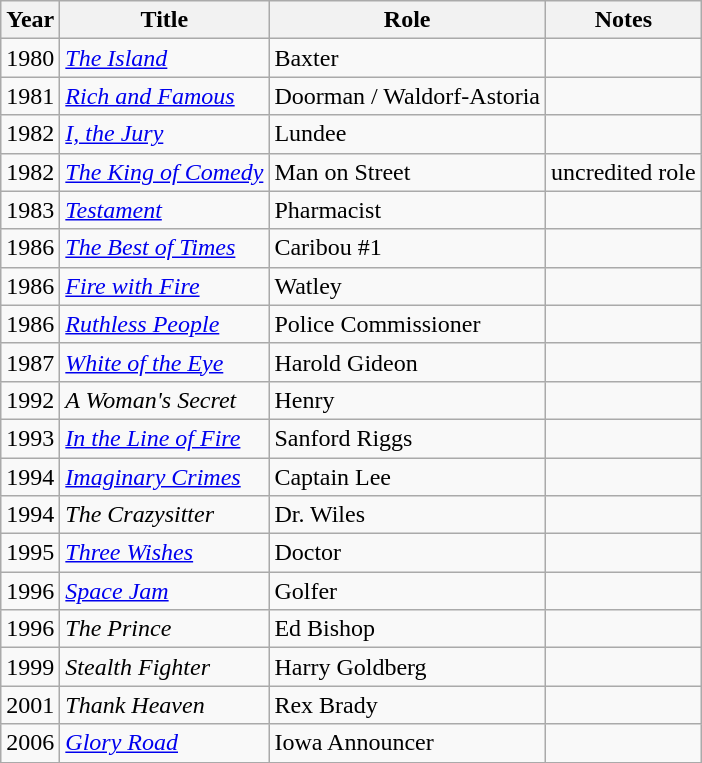<table class="wikitable sortable">
<tr>
<th>Year</th>
<th>Title</th>
<th>Role</th>
<th class="unsortable">Notes</th>
</tr>
<tr>
<td>1980</td>
<td><em><a href='#'>The Island</a></em></td>
<td>Baxter</td>
<td></td>
</tr>
<tr>
<td>1981</td>
<td><em><a href='#'>Rich and Famous</a></em></td>
<td>Doorman / Waldorf-Astoria</td>
<td></td>
</tr>
<tr>
<td>1982</td>
<td><em><a href='#'>I, the Jury</a></em></td>
<td>Lundee</td>
<td></td>
</tr>
<tr>
<td>1982</td>
<td><em><a href='#'>The King of Comedy</a></em></td>
<td>Man on Street</td>
<td>uncredited role</td>
</tr>
<tr>
<td>1983</td>
<td><em><a href='#'>Testament</a></em></td>
<td>Pharmacist</td>
<td></td>
</tr>
<tr>
<td>1986</td>
<td><em><a href='#'>The Best of Times</a></em></td>
<td>Caribou #1</td>
<td></td>
</tr>
<tr>
<td>1986</td>
<td><em><a href='#'>Fire with Fire</a></em></td>
<td>Watley</td>
<td></td>
</tr>
<tr>
<td>1986</td>
<td><em><a href='#'>Ruthless People</a></em></td>
<td>Police Commissioner</td>
<td></td>
</tr>
<tr>
<td>1987</td>
<td><em><a href='#'>White of the Eye</a></em></td>
<td>Harold Gideon</td>
<td></td>
</tr>
<tr>
<td>1992</td>
<td><em>A Woman's Secret</em></td>
<td>Henry</td>
<td></td>
</tr>
<tr>
<td>1993</td>
<td><em><a href='#'>In the Line of Fire</a></em></td>
<td>Sanford Riggs</td>
<td></td>
</tr>
<tr>
<td>1994</td>
<td><em><a href='#'>Imaginary Crimes</a></em></td>
<td>Captain Lee</td>
<td></td>
</tr>
<tr>
<td>1994</td>
<td><em>The Crazysitter</em></td>
<td>Dr. Wiles</td>
<td></td>
</tr>
<tr>
<td>1995</td>
<td><em><a href='#'>Three Wishes</a></em></td>
<td>Doctor</td>
<td></td>
</tr>
<tr>
<td>1996</td>
<td><em><a href='#'>Space Jam</a></em></td>
<td>Golfer</td>
<td></td>
</tr>
<tr>
<td>1996</td>
<td><em>The Prince</em></td>
<td>Ed Bishop</td>
<td></td>
</tr>
<tr>
<td>1999</td>
<td><em>Stealth Fighter</em></td>
<td>Harry Goldberg</td>
<td></td>
</tr>
<tr>
<td>2001</td>
<td><em>Thank Heaven</em></td>
<td>Rex Brady</td>
<td></td>
</tr>
<tr>
<td>2006</td>
<td><em><a href='#'>Glory Road</a></em></td>
<td>Iowa Announcer</td>
<td></td>
</tr>
</table>
